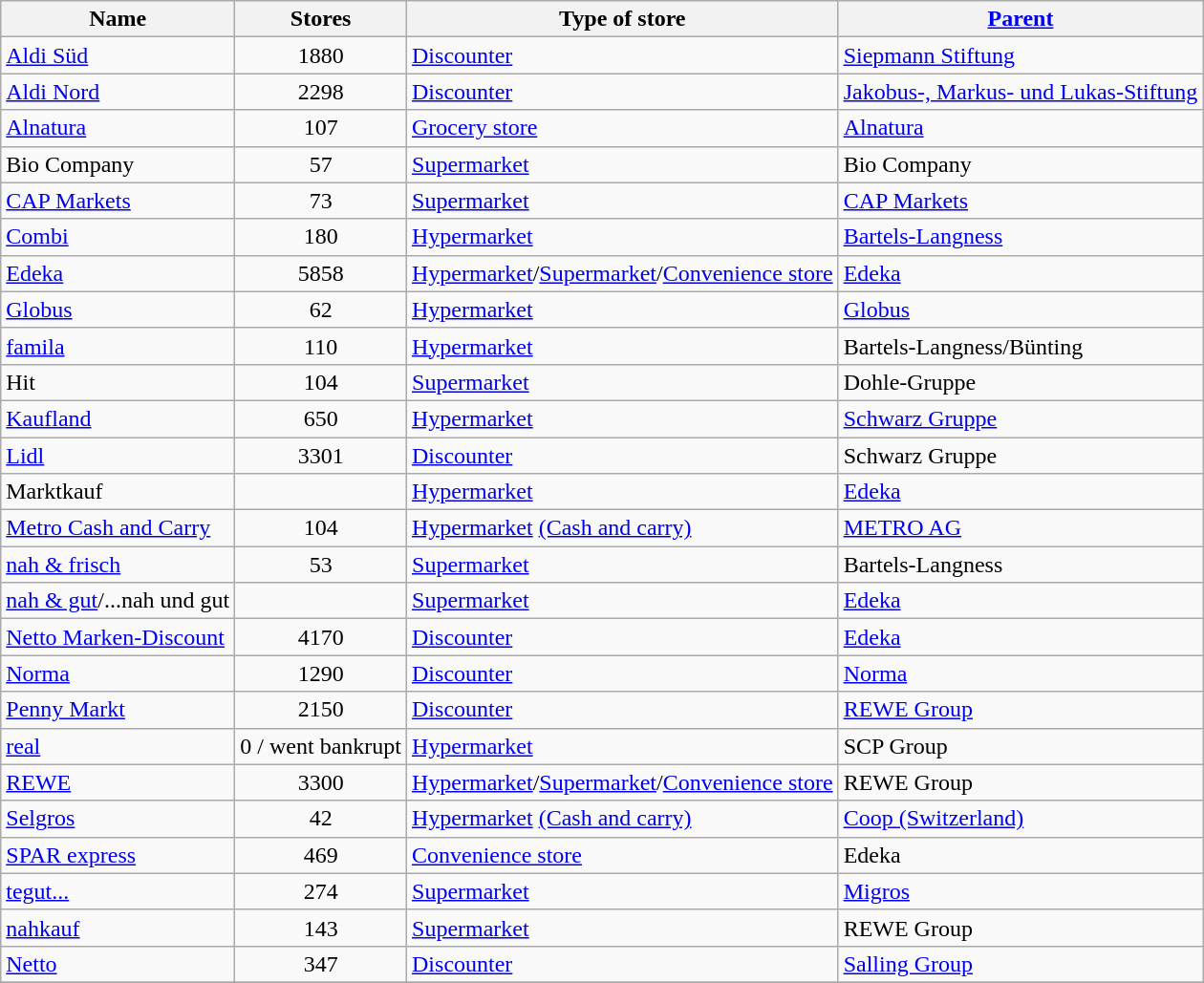<table class="wikitable sortable">
<tr>
<th>Name</th>
<th data-sort-type="number">Stores</th>
<th>Type of store</th>
<th><a href='#'>Parent</a></th>
</tr>
<tr>
<td><a href='#'>Aldi Süd</a></td>
<td align="center">1880</td>
<td><a href='#'>Discounter</a></td>
<td><a href='#'>Siepmann Stiftung</a></td>
</tr>
<tr>
<td><a href='#'>Aldi Nord</a></td>
<td align="center">2298</td>
<td><a href='#'>Discounter</a></td>
<td><a href='#'>Jakobus-, Markus- und Lukas-Stiftung</a></td>
</tr>
<tr>
<td><a href='#'>Alnatura</a></td>
<td align="center">107</td>
<td><a href='#'>Grocery store</a></td>
<td><a href='#'>Alnatura</a></td>
</tr>
<tr>
<td>Bio Company</td>
<td align="center">57</td>
<td><a href='#'>Supermarket</a></td>
<td>Bio Company</td>
</tr>
<tr>
<td><a href='#'>CAP Markets</a></td>
<td align="center">73</td>
<td><a href='#'>Supermarket</a></td>
<td><a href='#'>CAP Markets</a></td>
</tr>
<tr>
<td><a href='#'>Combi</a></td>
<td align="center">180</td>
<td><a href='#'>Hypermarket</a></td>
<td><a href='#'>Bartels-Langness</a></td>
</tr>
<tr>
<td><a href='#'>Edeka</a></td>
<td align="center">5858</td>
<td><a href='#'>Hypermarket</a>/<a href='#'>Supermarket</a>/<a href='#'>Convenience store</a></td>
<td><a href='#'>Edeka</a></td>
</tr>
<tr>
<td><a href='#'>Globus</a></td>
<td align="center">62</td>
<td><a href='#'>Hypermarket</a></td>
<td><a href='#'>Globus</a></td>
</tr>
<tr>
<td><a href='#'>famila</a></td>
<td align="center">110</td>
<td><a href='#'>Hypermarket</a></td>
<td>Bartels-Langness/Bünting</td>
</tr>
<tr>
<td>Hit</td>
<td align="center">104</td>
<td><a href='#'>Supermarket</a></td>
<td>Dohle-Gruppe</td>
</tr>
<tr>
<td><a href='#'>Kaufland</a></td>
<td align="center">650</td>
<td><a href='#'>Hypermarket</a></td>
<td><a href='#'>Schwarz Gruppe</a></td>
</tr>
<tr>
<td><a href='#'>Lidl</a></td>
<td align="center">3301</td>
<td><a href='#'>Discounter</a></td>
<td>Schwarz Gruppe</td>
</tr>
<tr>
<td>Marktkauf</td>
<td></td>
<td><a href='#'>Hypermarket</a></td>
<td><a href='#'>Edeka</a></td>
</tr>
<tr>
<td><a href='#'>Metro Cash and Carry</a></td>
<td align="center">104</td>
<td><a href='#'>Hypermarket</a> <a href='#'>(Cash and carry)</a></td>
<td><a href='#'>METRO AG</a></td>
</tr>
<tr>
<td><a href='#'>nah & frisch</a></td>
<td align="center">53</td>
<td><a href='#'>Supermarket</a></td>
<td>Bartels-Langness</td>
</tr>
<tr>
<td><a href='#'>nah & gut</a>/...nah und gut</td>
<td></td>
<td><a href='#'>Supermarket</a></td>
<td><a href='#'>Edeka</a></td>
</tr>
<tr>
<td><a href='#'>Netto Marken-Discount</a></td>
<td align="center">4170</td>
<td><a href='#'>Discounter</a></td>
<td><a href='#'>Edeka</a></td>
</tr>
<tr>
<td><a href='#'>Norma</a></td>
<td align="center">1290</td>
<td><a href='#'>Discounter</a></td>
<td><a href='#'>Norma</a></td>
</tr>
<tr>
<td><a href='#'>Penny Markt</a></td>
<td align="center">2150</td>
<td><a href='#'>Discounter</a></td>
<td><a href='#'>REWE Group</a></td>
</tr>
<tr>
<td><a href='#'>real</a></td>
<td align="center">0 / went bankrupt</td>
<td><a href='#'>Hypermarket</a></td>
<td>SCP Group</td>
</tr>
<tr>
<td><a href='#'>REWE</a></td>
<td align="center">3300</td>
<td><a href='#'>Hypermarket</a>/<a href='#'>Supermarket</a>/<a href='#'>Convenience store</a></td>
<td>REWE Group</td>
</tr>
<tr>
<td><a href='#'>Selgros</a></td>
<td align="center">42</td>
<td><a href='#'>Hypermarket</a> <a href='#'>(Cash and carry)</a></td>
<td><a href='#'>Coop (Switzerland)</a></td>
</tr>
<tr>
<td><a href='#'>SPAR express</a></td>
<td align="center">469</td>
<td><a href='#'>Convenience store</a></td>
<td>Edeka</td>
</tr>
<tr>
<td><a href='#'>tegut...</a></td>
<td align="center">274</td>
<td><a href='#'>Supermarket</a></td>
<td><a href='#'>Migros</a></td>
</tr>
<tr>
<td><a href='#'>nahkauf</a></td>
<td align="center">143</td>
<td><a href='#'>Supermarket</a></td>
<td>REWE Group</td>
</tr>
<tr>
<td><a href='#'>Netto</a></td>
<td align="center">347</td>
<td><a href='#'>Discounter</a></td>
<td><a href='#'>Salling Group</a></td>
</tr>
<tr>
</tr>
</table>
